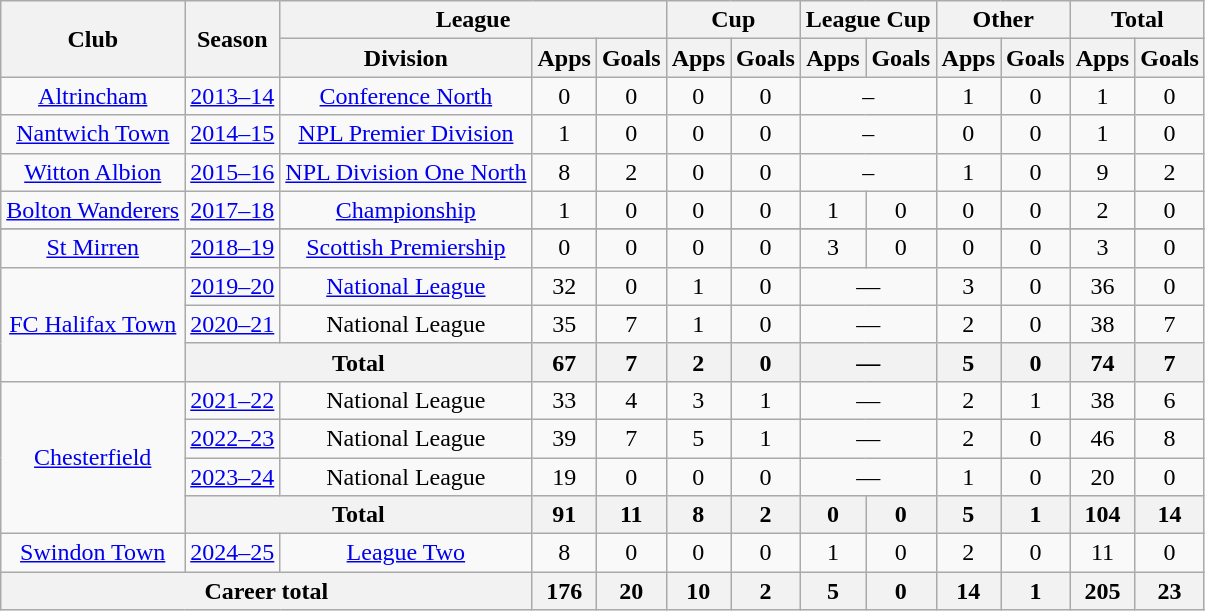<table class="wikitable" style="text-align: center;">
<tr>
<th rowspan="2">Club</th>
<th rowspan="2">Season</th>
<th colspan="3">League</th>
<th colspan="2">Cup</th>
<th colspan="2">League Cup</th>
<th colspan="2">Other</th>
<th colspan="2">Total</th>
</tr>
<tr>
<th>Division</th>
<th>Apps</th>
<th>Goals</th>
<th>Apps</th>
<th>Goals</th>
<th>Apps</th>
<th>Goals</th>
<th>Apps</th>
<th>Goals</th>
<th>Apps</th>
<th>Goals</th>
</tr>
<tr>
<td><a href='#'>Altrincham</a></td>
<td><a href='#'>2013–14</a></td>
<td><a href='#'>Conference North</a></td>
<td>0</td>
<td>0</td>
<td>0</td>
<td>0</td>
<td colspan="2">–</td>
<td>1</td>
<td>0</td>
<td>1</td>
<td>0</td>
</tr>
<tr>
<td><a href='#'>Nantwich Town</a></td>
<td><a href='#'>2014–15</a></td>
<td><a href='#'>NPL Premier Division</a></td>
<td>1</td>
<td>0</td>
<td>0</td>
<td>0</td>
<td colspan="2">–</td>
<td>0</td>
<td>0</td>
<td>1</td>
<td>0</td>
</tr>
<tr>
<td><a href='#'>Witton Albion</a></td>
<td><a href='#'>2015–16</a></td>
<td><a href='#'>NPL Division One North</a></td>
<td>8</td>
<td>2</td>
<td>0</td>
<td>0</td>
<td colspan="2">–</td>
<td>1</td>
<td>0</td>
<td>9</td>
<td>2</td>
</tr>
<tr>
<td valign="center"><a href='#'>Bolton Wanderers</a></td>
<td><a href='#'>2017–18</a></td>
<td><a href='#'>Championship</a></td>
<td>1</td>
<td>0</td>
<td>0</td>
<td>0</td>
<td>1</td>
<td>0</td>
<td>0</td>
<td>0</td>
<td>2</td>
<td>0</td>
</tr>
<tr>
</tr>
<tr>
<td valign="center"><a href='#'>St Mirren</a></td>
<td><a href='#'>2018–19</a></td>
<td><a href='#'>Scottish Premiership</a></td>
<td>0</td>
<td>0</td>
<td>0</td>
<td>0</td>
<td>3</td>
<td>0</td>
<td>0</td>
<td>0</td>
<td>3</td>
<td>0</td>
</tr>
<tr>
<td rowspan="3"><a href='#'>FC Halifax Town</a></td>
<td><a href='#'>2019–20</a></td>
<td><a href='#'>National League</a></td>
<td>32</td>
<td>0</td>
<td>1</td>
<td>0</td>
<td colspan="2">—</td>
<td>3</td>
<td>0</td>
<td>36</td>
<td>0</td>
</tr>
<tr>
<td><a href='#'>2020–21</a></td>
<td>National League</td>
<td>35</td>
<td>7</td>
<td>1</td>
<td>0</td>
<td colspan="2">—</td>
<td>2</td>
<td>0</td>
<td>38</td>
<td>7</td>
</tr>
<tr>
<th colspan="2">Total</th>
<th>67</th>
<th>7</th>
<th>2</th>
<th>0</th>
<th colspan="2">—</th>
<th>5</th>
<th>0</th>
<th>74</th>
<th>7</th>
</tr>
<tr>
<td rowspan="4"><a href='#'>Chesterfield</a></td>
<td><a href='#'>2021–22</a></td>
<td>National League</td>
<td>33</td>
<td>4</td>
<td>3</td>
<td>1</td>
<td colspan="2">—</td>
<td>2</td>
<td>1</td>
<td>38</td>
<td>6</td>
</tr>
<tr>
<td><a href='#'>2022–23</a></td>
<td>National League</td>
<td>39</td>
<td>7</td>
<td>5</td>
<td>1</td>
<td colspan="2">—</td>
<td>2</td>
<td>0</td>
<td>46</td>
<td>8</td>
</tr>
<tr>
<td><a href='#'>2023–24</a></td>
<td>National League</td>
<td>19</td>
<td>0</td>
<td>0</td>
<td>0</td>
<td colspan="2">—</td>
<td>1</td>
<td>0</td>
<td>20</td>
<td>0</td>
</tr>
<tr>
<th colspan="2">Total</th>
<th>91</th>
<th>11</th>
<th>8</th>
<th>2</th>
<th>0</th>
<th>0</th>
<th>5</th>
<th>1</th>
<th>104</th>
<th>14</th>
</tr>
<tr>
<td><a href='#'>Swindon Town</a></td>
<td><a href='#'>2024–25</a></td>
<td><a href='#'>League Two</a></td>
<td>8</td>
<td>0</td>
<td>0</td>
<td>0</td>
<td>1</td>
<td>0</td>
<td>2</td>
<td>0</td>
<td>11</td>
<td>0</td>
</tr>
<tr>
<th colspan="3">Career total</th>
<th>176</th>
<th>20</th>
<th>10</th>
<th>2</th>
<th>5</th>
<th>0</th>
<th>14</th>
<th>1</th>
<th>205</th>
<th>23</th>
</tr>
</table>
